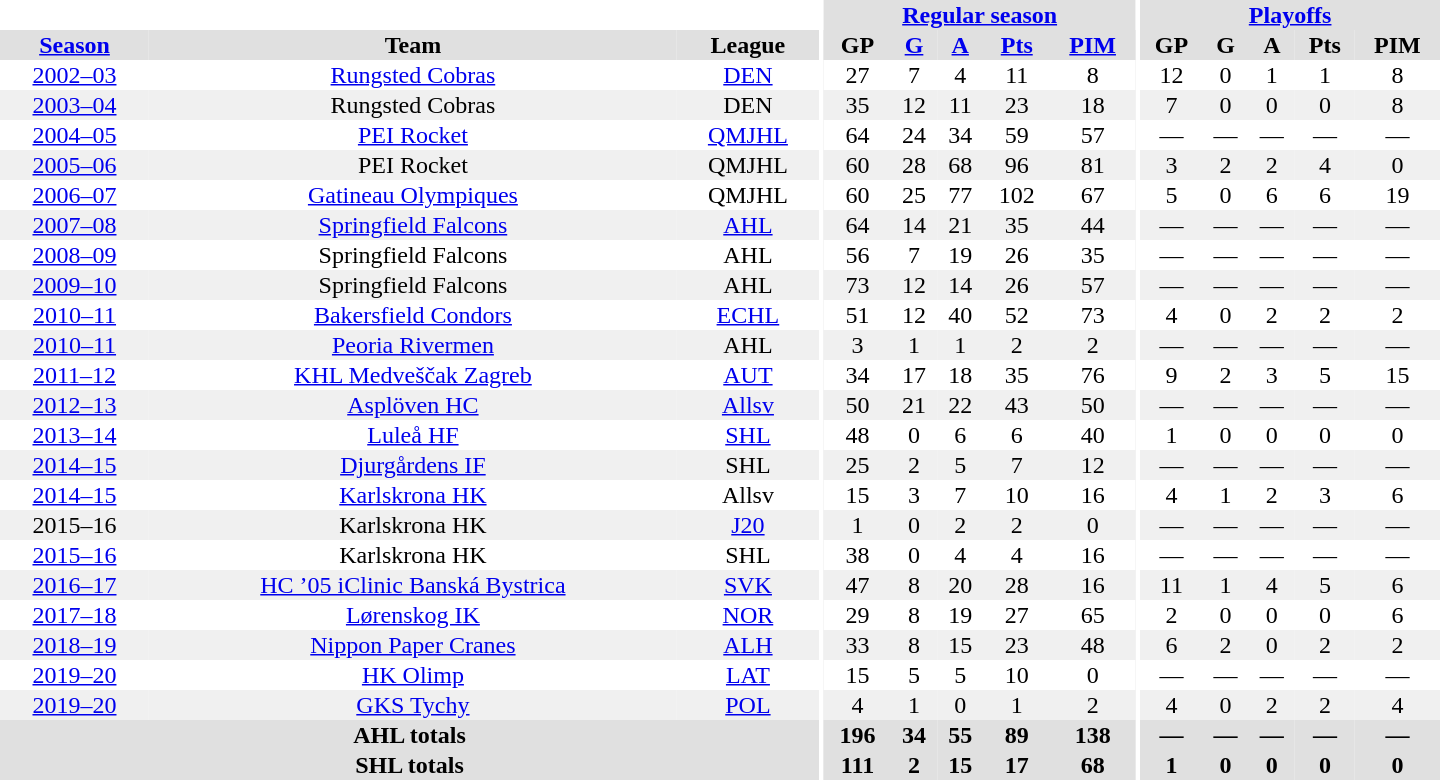<table border="0" cellpadding="1" cellspacing="0" style="text-align:center; width:60em">
<tr bgcolor="#e0e0e0">
<th colspan="3" bgcolor="#ffffff"></th>
<th rowspan="99" bgcolor="#ffffff"></th>
<th colspan="5"><a href='#'>Regular season</a></th>
<th rowspan="99" bgcolor="#ffffff"></th>
<th colspan="5"><a href='#'>Playoffs</a></th>
</tr>
<tr bgcolor="#e0e0e0">
<th><a href='#'>Season</a></th>
<th>Team</th>
<th>League</th>
<th>GP</th>
<th><a href='#'>G</a></th>
<th><a href='#'>A</a></th>
<th><a href='#'>Pts</a></th>
<th><a href='#'>PIM</a></th>
<th>GP</th>
<th>G</th>
<th>A</th>
<th>Pts</th>
<th>PIM</th>
</tr>
<tr>
<td><a href='#'>2002–03</a></td>
<td><a href='#'>Rungsted Cobras</a></td>
<td><a href='#'>DEN</a></td>
<td>27</td>
<td>7</td>
<td>4</td>
<td>11</td>
<td>8</td>
<td>12</td>
<td>0</td>
<td>1</td>
<td>1</td>
<td>8</td>
</tr>
<tr bgcolor="#f0f0f0">
<td><a href='#'>2003–04</a></td>
<td>Rungsted Cobras</td>
<td>DEN</td>
<td>35</td>
<td>12</td>
<td>11</td>
<td>23</td>
<td>18</td>
<td>7</td>
<td>0</td>
<td>0</td>
<td>0</td>
<td>8</td>
</tr>
<tr>
<td><a href='#'>2004–05</a></td>
<td><a href='#'>PEI Rocket</a></td>
<td><a href='#'>QMJHL</a></td>
<td>64</td>
<td>24</td>
<td>34</td>
<td>59</td>
<td>57</td>
<td>—</td>
<td>—</td>
<td>—</td>
<td>—</td>
<td>—</td>
</tr>
<tr bgcolor="#f0f0f0">
<td><a href='#'>2005–06</a></td>
<td>PEI Rocket</td>
<td>QMJHL</td>
<td>60</td>
<td>28</td>
<td>68</td>
<td>96</td>
<td>81</td>
<td>3</td>
<td>2</td>
<td>2</td>
<td>4</td>
<td>0</td>
</tr>
<tr>
<td><a href='#'>2006–07</a></td>
<td><a href='#'>Gatineau Olympiques</a></td>
<td>QMJHL</td>
<td>60</td>
<td>25</td>
<td>77</td>
<td>102</td>
<td>67</td>
<td>5</td>
<td>0</td>
<td>6</td>
<td>6</td>
<td>19</td>
</tr>
<tr bgcolor="#f0f0f0">
<td><a href='#'>2007–08</a></td>
<td><a href='#'>Springfield Falcons</a></td>
<td><a href='#'>AHL</a></td>
<td>64</td>
<td>14</td>
<td>21</td>
<td>35</td>
<td>44</td>
<td>—</td>
<td>—</td>
<td>—</td>
<td>—</td>
<td>—</td>
</tr>
<tr>
<td><a href='#'>2008–09</a></td>
<td>Springfield Falcons</td>
<td>AHL</td>
<td>56</td>
<td>7</td>
<td>19</td>
<td>26</td>
<td>35</td>
<td>—</td>
<td>—</td>
<td>—</td>
<td>—</td>
<td>—</td>
</tr>
<tr bgcolor="#f0f0f0">
<td><a href='#'>2009–10</a></td>
<td>Springfield Falcons</td>
<td>AHL</td>
<td>73</td>
<td>12</td>
<td>14</td>
<td>26</td>
<td>57</td>
<td>—</td>
<td>—</td>
<td>—</td>
<td>—</td>
<td>—</td>
</tr>
<tr>
<td><a href='#'>2010–11</a></td>
<td><a href='#'>Bakersfield Condors</a></td>
<td><a href='#'>ECHL</a></td>
<td>51</td>
<td>12</td>
<td>40</td>
<td>52</td>
<td>73</td>
<td>4</td>
<td>0</td>
<td>2</td>
<td>2</td>
<td>2</td>
</tr>
<tr bgcolor="#f0f0f0">
<td><a href='#'>2010–11</a></td>
<td><a href='#'>Peoria Rivermen</a></td>
<td>AHL</td>
<td>3</td>
<td>1</td>
<td>1</td>
<td>2</td>
<td>2</td>
<td>—</td>
<td>—</td>
<td>—</td>
<td>—</td>
<td>—</td>
</tr>
<tr>
<td><a href='#'>2011–12</a></td>
<td><a href='#'>KHL Medveščak Zagreb</a></td>
<td><a href='#'>AUT</a></td>
<td>34</td>
<td>17</td>
<td>18</td>
<td>35</td>
<td>76</td>
<td>9</td>
<td>2</td>
<td>3</td>
<td>5</td>
<td>15</td>
</tr>
<tr bgcolor="#f0f0f0">
<td><a href='#'>2012–13</a></td>
<td><a href='#'>Asplöven HC</a></td>
<td><a href='#'>Allsv</a></td>
<td>50</td>
<td>21</td>
<td>22</td>
<td>43</td>
<td>50</td>
<td>—</td>
<td>—</td>
<td>—</td>
<td>—</td>
<td>—</td>
</tr>
<tr>
<td><a href='#'>2013–14</a></td>
<td><a href='#'>Luleå HF</a></td>
<td><a href='#'>SHL</a></td>
<td>48</td>
<td>0</td>
<td>6</td>
<td>6</td>
<td>40</td>
<td>1</td>
<td>0</td>
<td>0</td>
<td>0</td>
<td>0</td>
</tr>
<tr bgcolor="#f0f0f0">
<td><a href='#'>2014–15</a></td>
<td><a href='#'>Djurgårdens IF</a></td>
<td>SHL</td>
<td>25</td>
<td>2</td>
<td>5</td>
<td>7</td>
<td>12</td>
<td>—</td>
<td>—</td>
<td>—</td>
<td>—</td>
<td>—</td>
</tr>
<tr>
<td><a href='#'>2014–15</a></td>
<td><a href='#'>Karlskrona HK</a></td>
<td>Allsv</td>
<td>15</td>
<td>3</td>
<td>7</td>
<td>10</td>
<td>16</td>
<td>4</td>
<td>1</td>
<td>2</td>
<td>3</td>
<td>6</td>
</tr>
<tr bgcolor="#f0f0f0">
<td>2015–16</td>
<td>Karlskrona HK</td>
<td><a href='#'>J20</a></td>
<td>1</td>
<td>0</td>
<td>2</td>
<td>2</td>
<td>0</td>
<td>—</td>
<td>—</td>
<td>—</td>
<td>—</td>
<td>—</td>
</tr>
<tr>
<td><a href='#'>2015–16</a></td>
<td>Karlskrona HK</td>
<td>SHL</td>
<td>38</td>
<td>0</td>
<td>4</td>
<td>4</td>
<td>16</td>
<td>—</td>
<td>—</td>
<td>—</td>
<td>—</td>
<td>—</td>
</tr>
<tr bgcolor="#f0f0f0">
<td><a href='#'>2016–17</a></td>
<td><a href='#'>HC ’05 iClinic Banská Bystrica</a></td>
<td><a href='#'>SVK</a></td>
<td>47</td>
<td>8</td>
<td>20</td>
<td>28</td>
<td>16</td>
<td>11</td>
<td>1</td>
<td>4</td>
<td>5</td>
<td>6</td>
</tr>
<tr>
<td><a href='#'>2017–18</a></td>
<td><a href='#'>Lørenskog IK</a></td>
<td><a href='#'>NOR</a></td>
<td>29</td>
<td>8</td>
<td>19</td>
<td>27</td>
<td>65</td>
<td>2</td>
<td>0</td>
<td>0</td>
<td>0</td>
<td>6</td>
</tr>
<tr bgcolor="#f0f0f0">
<td><a href='#'>2018–19</a></td>
<td><a href='#'>Nippon Paper Cranes</a></td>
<td><a href='#'>ALH</a></td>
<td>33</td>
<td>8</td>
<td>15</td>
<td>23</td>
<td>48</td>
<td>6</td>
<td>2</td>
<td>0</td>
<td>2</td>
<td>2</td>
</tr>
<tr>
<td><a href='#'>2019–20</a></td>
<td><a href='#'>HK Olimp</a></td>
<td><a href='#'>LAT</a></td>
<td>15</td>
<td>5</td>
<td>5</td>
<td>10</td>
<td>0</td>
<td>—</td>
<td>—</td>
<td>—</td>
<td>—</td>
<td>—</td>
</tr>
<tr bgcolor="#f0f0f0">
<td><a href='#'>2019–20</a></td>
<td><a href='#'>GKS Tychy</a></td>
<td><a href='#'>POL</a></td>
<td>4</td>
<td>1</td>
<td>0</td>
<td>1</td>
<td>2</td>
<td>4</td>
<td>0</td>
<td>2</td>
<td>2</td>
<td>4</td>
</tr>
<tr bgcolor="#e0e0e0">
<th colspan="3">AHL totals</th>
<th>196</th>
<th>34</th>
<th>55</th>
<th>89</th>
<th>138</th>
<th>—</th>
<th>—</th>
<th>—</th>
<th>—</th>
<th>—</th>
</tr>
<tr bgcolor="#e0e0e0">
<th colspan="3">SHL totals</th>
<th>111</th>
<th>2</th>
<th>15</th>
<th>17</th>
<th>68</th>
<th>1</th>
<th>0</th>
<th>0</th>
<th>0</th>
<th>0</th>
</tr>
</table>
